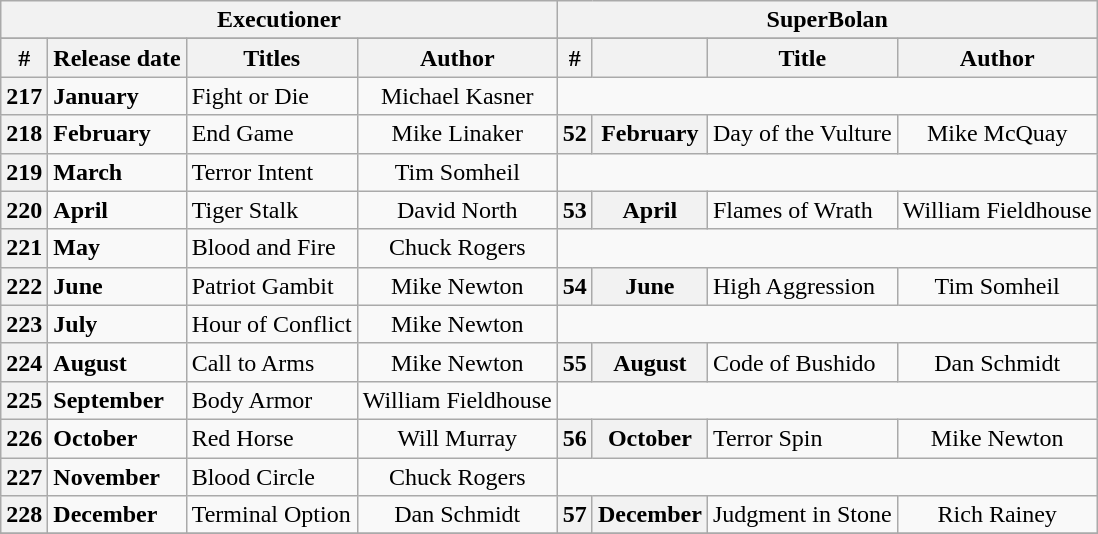<table class="wikitable plainrowheaders sortable" style="margin-right: 0;">
<tr>
<th colspan="4" style="background: #;">Executioner</th>
<th colspan="4" style="background: #;">SuperBolan</th>
</tr>
<tr>
</tr>
<tr>
<th scope="col">#</th>
<th scope="col">Release date</th>
<th scope="col">Titles</th>
<th scope="col">Author</th>
<th scope="col">#</th>
<th scope="col"></th>
<th scope="col">Title</th>
<th scope="col">Author</th>
</tr>
<tr>
<th scope="row" style="text-align:center;"><strong>217</strong></th>
<td><strong>January</strong></td>
<td>Fight or Die</td>
<td style="text-align:center;">Michael Kasner</td>
</tr>
<tr>
<th scope="row" style="text-align:center;"><strong>218</strong></th>
<td><strong>February</strong></td>
<td>End Game</td>
<td style="text-align:center;">Mike Linaker</td>
<th scope="row" style="text-align:center;"><strong>52</strong></th>
<th scope="row" style="text-align:center;"><strong>February</strong></th>
<td>Day of the Vulture</td>
<td style="text-align:center;">Mike McQuay</td>
</tr>
<tr>
<th scope="row" style="text-align:center;"><strong>219</strong></th>
<td><strong>March</strong></td>
<td>Terror Intent</td>
<td style="text-align:center;">Tim Somheil</td>
</tr>
<tr>
<th scope="row" style="text-align:center;"><strong>220</strong></th>
<td><strong>April</strong></td>
<td>Tiger Stalk</td>
<td style="text-align:center;">David North</td>
<th scope="row" style="text-align:center;"><strong>53</strong></th>
<th scope="row" style="text-align:center;"><strong>April</strong></th>
<td>Flames of Wrath</td>
<td style="text-align:center;">William Fieldhouse</td>
</tr>
<tr>
<th scope="row" style="text-align:center;"><strong>221</strong></th>
<td><strong>May</strong></td>
<td>Blood and Fire</td>
<td style="text-align:center;">Chuck Rogers</td>
</tr>
<tr>
<th scope="row" style="text-align:center;"><strong>222</strong></th>
<td><strong>June</strong></td>
<td>Patriot Gambit</td>
<td style="text-align:center;">Mike Newton</td>
<th scope="row" style="text-align:center;"><strong>54</strong></th>
<th scope="row" style="text-align:center;"><strong>June</strong></th>
<td>High Aggression</td>
<td style="text-align:center;">Tim Somheil</td>
</tr>
<tr>
<th scope="row" style="text-align:center;"><strong>223</strong></th>
<td><strong>July</strong></td>
<td>Hour of Conflict</td>
<td style="text-align:center;">Mike Newton</td>
</tr>
<tr>
<th scope="row" style="text-align:center;"><strong>224</strong></th>
<td><strong>August</strong></td>
<td>Call to Arms</td>
<td style="text-align:center;">Mike Newton</td>
<th scope="row" style="text-align:center;"><strong>55</strong></th>
<th scope="row" style="text-align:center;"><strong>August</strong></th>
<td>Code of Bushido</td>
<td style="text-align:center;">Dan Schmidt</td>
</tr>
<tr>
<th scope="row" style="text-align:center;"><strong>225</strong></th>
<td><strong>September</strong></td>
<td>Body Armor</td>
<td style="text-align:center;">William Fieldhouse</td>
</tr>
<tr>
<th scope="row" style="text-align:center;"><strong>226</strong></th>
<td><strong>October</strong></td>
<td>Red Horse</td>
<td style="text-align:center;">Will Murray</td>
<th scope="row" style="text-align:center;"><strong>56</strong></th>
<th scope="row" style="text-align:center;"><strong>October</strong></th>
<td>Terror Spin</td>
<td style="text-align:center;">Mike Newton</td>
</tr>
<tr>
<th scope="row" style="text-align:center;"><strong>227</strong></th>
<td><strong>November</strong></td>
<td>Blood Circle</td>
<td style="text-align:center;">Chuck Rogers</td>
</tr>
<tr>
<th scope="row" style="text-align:center;"><strong>228</strong></th>
<td><strong>December</strong></td>
<td>Terminal Option</td>
<td style="text-align:center;">Dan Schmidt</td>
<th scope="row" style="text-align:center;"><strong>57</strong></th>
<th scope="row" style="text-align:center;"><strong>December</strong></th>
<td>Judgment in Stone</td>
<td style="text-align:center;">Rich Rainey</td>
</tr>
<tr>
</tr>
</table>
